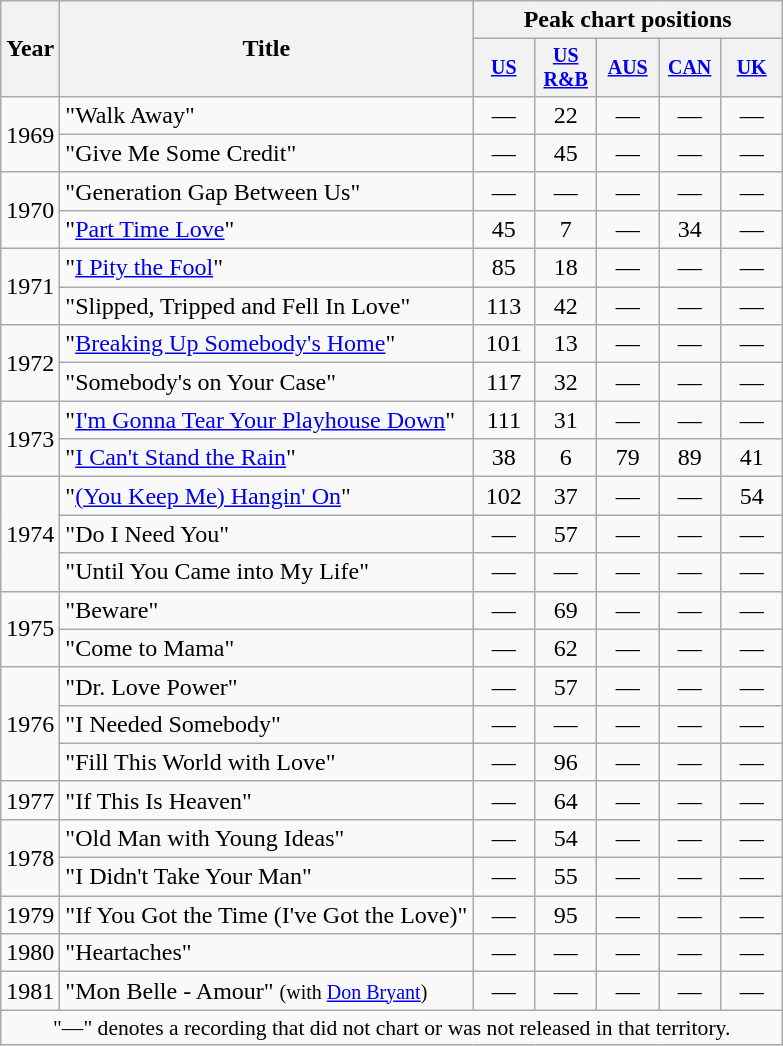<table class="wikitable" style="text-align:center;">
<tr>
<th rowspan="2">Year</th>
<th rowspan="2">Title</th>
<th colspan="5">Peak chart positions</th>
</tr>
<tr style="font-size:smaller;">
<th width="35"><a href='#'>US</a><br></th>
<th width="35"><a href='#'>US<br>R&B</a><br></th>
<th width="35"><a href='#'>AUS</a><br></th>
<th width="35"><a href='#'>CAN</a><br></th>
<th width="35"><a href='#'>UK</a><br></th>
</tr>
<tr>
<td rowspan="2">1969</td>
<td align="left">"Walk Away"</td>
<td>—</td>
<td>22</td>
<td>—</td>
<td>—</td>
<td>—</td>
</tr>
<tr>
<td align="left">"Give Me Some Credit"</td>
<td>—</td>
<td>45</td>
<td>—</td>
<td>—</td>
<td>—</td>
</tr>
<tr>
<td rowspan="2">1970</td>
<td align="left">"Generation Gap Between Us"</td>
<td>—</td>
<td>—</td>
<td>—</td>
<td>—</td>
<td>—</td>
</tr>
<tr>
<td align="left">"<a href='#'>Part Time Love</a>"</td>
<td>45</td>
<td>7</td>
<td>—</td>
<td>34</td>
<td>—</td>
</tr>
<tr>
<td rowspan="2">1971</td>
<td align="left">"<a href='#'>I Pity the Fool</a>"</td>
<td>85</td>
<td>18</td>
<td>—</td>
<td>—</td>
<td>—</td>
</tr>
<tr>
<td align="left">"Slipped, Tripped and Fell In Love"</td>
<td>113</td>
<td>42</td>
<td>—</td>
<td>—</td>
<td>—</td>
</tr>
<tr>
<td rowspan="2">1972</td>
<td align="left">"<a href='#'>Breaking Up Somebody's Home</a>"</td>
<td>101</td>
<td>13</td>
<td>—</td>
<td>—</td>
<td>—</td>
</tr>
<tr>
<td align="left">"Somebody's on Your Case"</td>
<td>117</td>
<td>32</td>
<td>—</td>
<td>—</td>
<td>—</td>
</tr>
<tr>
<td rowspan="2">1973</td>
<td align="left">"<a href='#'>I'm Gonna Tear Your Playhouse Down</a>"</td>
<td>111</td>
<td>31</td>
<td>—</td>
<td>—</td>
<td>—</td>
</tr>
<tr>
<td align="left">"<a href='#'>I Can't Stand the Rain</a>"</td>
<td>38</td>
<td>6</td>
<td>79</td>
<td>89</td>
<td>41</td>
</tr>
<tr>
<td rowspan="3">1974</td>
<td align="left">"<a href='#'>(You Keep Me) Hangin' On</a>"</td>
<td>102</td>
<td>37</td>
<td>—</td>
<td>—</td>
<td>54</td>
</tr>
<tr>
<td align="left">"Do I Need You"</td>
<td>—</td>
<td>57</td>
<td>—</td>
<td>—</td>
<td>—</td>
</tr>
<tr>
<td align="left">"Until You Came into My Life"</td>
<td>—</td>
<td>—</td>
<td>—</td>
<td>—</td>
<td>—</td>
</tr>
<tr>
<td rowspan="2">1975</td>
<td align="left">"Beware"</td>
<td>—</td>
<td>69</td>
<td>—</td>
<td>—</td>
<td>—</td>
</tr>
<tr>
<td align="left">"Come to Mama"</td>
<td>—</td>
<td>62</td>
<td>—</td>
<td>—</td>
<td>—</td>
</tr>
<tr>
<td rowspan="3">1976</td>
<td align="left">"Dr. Love Power"</td>
<td>—</td>
<td>57</td>
<td>—</td>
<td>—</td>
<td>—</td>
</tr>
<tr>
<td align="left">"I Needed Somebody"</td>
<td>—</td>
<td>—</td>
<td>—</td>
<td>—</td>
<td>—</td>
</tr>
<tr>
<td align="left">"Fill This World with Love"</td>
<td>—</td>
<td>96</td>
<td>—</td>
<td>—</td>
<td>—</td>
</tr>
<tr>
<td rowspan="1">1977</td>
<td align="left">"If This Is Heaven"</td>
<td>—</td>
<td>64</td>
<td>—</td>
<td>—</td>
<td>—</td>
</tr>
<tr>
<td rowspan="2">1978</td>
<td align="left">"Old Man with Young Ideas"</td>
<td>—</td>
<td>54</td>
<td>—</td>
<td>—</td>
<td>—</td>
</tr>
<tr>
<td align="left">"I Didn't Take Your Man"</td>
<td>—</td>
<td>55</td>
<td>—</td>
<td>—</td>
<td>—</td>
</tr>
<tr>
<td rowspan="1">1979</td>
<td align="left">"If You Got the Time (I've Got the Love)"</td>
<td>—</td>
<td>95</td>
<td>—</td>
<td>—</td>
<td>—</td>
</tr>
<tr>
<td rowspan="1">1980</td>
<td align="left">"Heartaches"</td>
<td>—</td>
<td>—</td>
<td>—</td>
<td>—</td>
<td>—</td>
</tr>
<tr>
<td rowspan="1">1981</td>
<td align="left">"Mon Belle - Amour" <small>(with <a href='#'>Don Bryant</a>)</small></td>
<td>—</td>
<td>—</td>
<td>—</td>
<td>—</td>
<td>—</td>
</tr>
<tr>
<td colspan="15" style="font-size:90%">"—" denotes a recording that did not chart or was not released in that territory.</td>
</tr>
</table>
